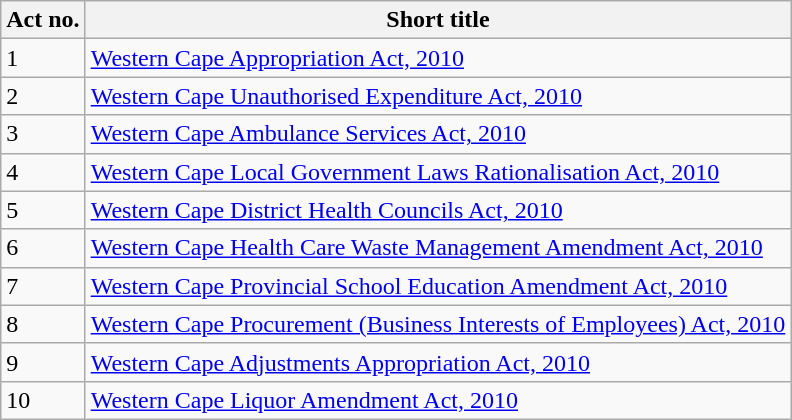<table class=wikitable>
<tr>
<th>Act no.</th>
<th>Short title</th>
</tr>
<tr>
<td>1</td>
<td><a href='#'>Western Cape Appropriation Act, 2010</a></td>
</tr>
<tr>
<td>2</td>
<td><a href='#'>Western Cape Unauthorised Expenditure Act, 2010</a></td>
</tr>
<tr>
<td>3</td>
<td><a href='#'>Western Cape Ambulance Services Act, 2010</a></td>
</tr>
<tr>
<td>4</td>
<td><a href='#'>Western Cape Local Government Laws Rationalisation Act, 2010</a></td>
</tr>
<tr>
<td>5</td>
<td><a href='#'>Western Cape District Health Councils Act, 2010</a></td>
</tr>
<tr>
<td>6</td>
<td><a href='#'>Western Cape Health Care Waste Management Amendment Act, 2010</a></td>
</tr>
<tr>
<td>7</td>
<td><a href='#'>Western Cape Provincial School Education Amendment Act, 2010</a></td>
</tr>
<tr>
<td>8</td>
<td><a href='#'>Western Cape Procurement (Business Interests of Employees) Act, 2010</a></td>
</tr>
<tr>
<td>9</td>
<td><a href='#'>Western Cape Adjustments Appropriation Act, 2010</a></td>
</tr>
<tr>
<td>10</td>
<td><a href='#'>Western Cape Liquor Amendment Act, 2010</a></td>
</tr>
</table>
